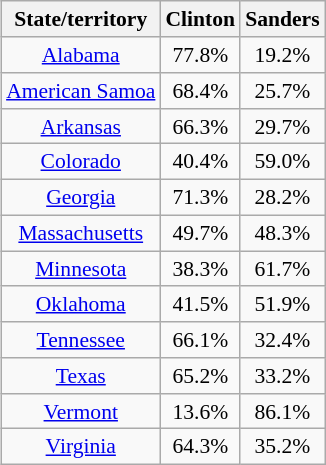<table class="wikitable sortable" style="float:right; clear:right; text-align:center; font-size:90%;">
<tr>
<th>State/territory</th>
<th>Clinton</th>
<th>Sanders</th>
</tr>
<tr>
<td><a href='#'>Alabama</a></td>
<td>77.8%</td>
<td>19.2%</td>
</tr>
<tr>
<td><a href='#'>American Samoa</a></td>
<td>68.4%</td>
<td>25.7%</td>
</tr>
<tr>
<td><a href='#'>Arkansas</a></td>
<td>66.3%</td>
<td>29.7%</td>
</tr>
<tr>
<td><a href='#'>Colorado</a></td>
<td>40.4%</td>
<td>59.0%</td>
</tr>
<tr>
<td><a href='#'>Georgia</a></td>
<td>71.3%</td>
<td>28.2%</td>
</tr>
<tr>
<td><a href='#'>Massachusetts</a></td>
<td>49.7%</td>
<td>48.3%</td>
</tr>
<tr>
<td><a href='#'>Minnesota</a></td>
<td>38.3%</td>
<td>61.7%</td>
</tr>
<tr>
<td><a href='#'>Oklahoma</a></td>
<td>41.5%</td>
<td>51.9%</td>
</tr>
<tr>
<td><a href='#'>Tennessee</a></td>
<td>66.1%</td>
<td>32.4%</td>
</tr>
<tr>
<td><a href='#'>Texas</a></td>
<td>65.2%</td>
<td>33.2%</td>
</tr>
<tr>
<td><a href='#'>Vermont</a></td>
<td>13.6%</td>
<td>86.1%</td>
</tr>
<tr>
<td><a href='#'>Virginia</a></td>
<td>64.3%</td>
<td>35.2%</td>
</tr>
</table>
